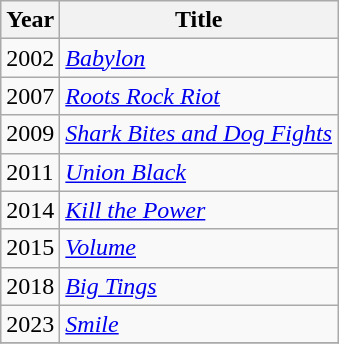<table class="wikitable">
<tr>
<th>Year</th>
<th>Title</th>
</tr>
<tr>
<td>2002</td>
<td><em><a href='#'>Babylon</a></em></td>
</tr>
<tr>
<td>2007</td>
<td><em><a href='#'>Roots Rock Riot</a></em></td>
</tr>
<tr>
<td>2009</td>
<td><em><a href='#'>Shark Bites and Dog Fights</a></em></td>
</tr>
<tr>
<td>2011</td>
<td><em><a href='#'>Union Black</a></em></td>
</tr>
<tr>
<td>2014</td>
<td><em><a href='#'>Kill the Power</a></em></td>
</tr>
<tr>
<td>2015</td>
<td><em><a href='#'>Volume</a></em></td>
</tr>
<tr>
<td>2018</td>
<td><em><a href='#'>Big Tings</a></em></td>
</tr>
<tr>
<td>2023</td>
<td><em><a href='#'>Smile</a></em></td>
</tr>
<tr>
</tr>
</table>
